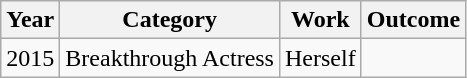<table class="wikitable Sortable">
<tr>
<th>Year</th>
<th>Category</th>
<th>Work</th>
<th>Outcome</th>
</tr>
<tr>
<td>2015</td>
<td>Breakthrough Actress</td>
<td>Herself</td>
<td></td>
</tr>
</table>
